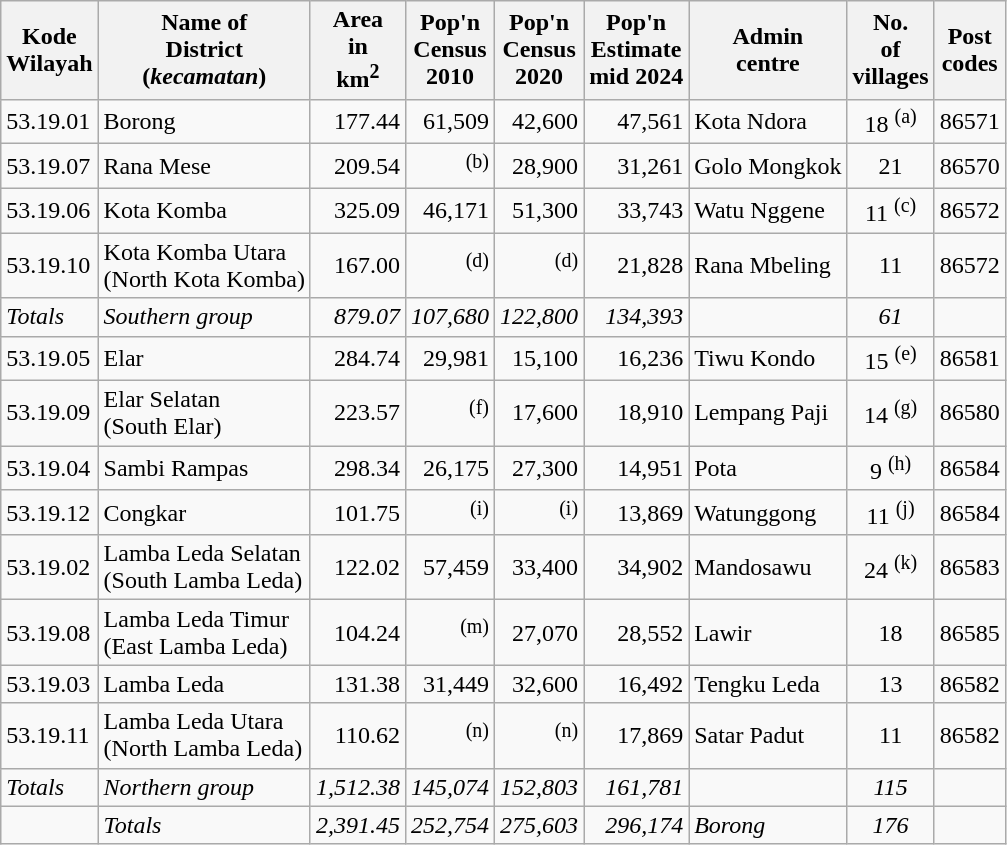<table class="sortable wikitable">
<tr>
<th>Kode <br>Wilayah</th>
<th>Name of <br>District <br> (<em>kecamatan</em>)</th>
<th>Area <br>in <br>km<sup>2</sup></th>
<th>Pop'n<br>Census<br>2010</th>
<th>Pop'n<br>Census<br>2020</th>
<th>Pop'n<br>Estimate<br>mid 2024</th>
<th>Admin<br>centre</th>
<th>No.<br>of <br>villages</th>
<th>Post<br>codes</th>
</tr>
<tr>
<td>53.19.01</td>
<td>Borong </td>
<td align="right">177.44</td>
<td align="right">61,509</td>
<td align="right">42,600</td>
<td align="right">47,561</td>
<td>Kota Ndora</td>
<td align="center">18 <sup>(a)</sup></td>
<td>86571</td>
</tr>
<tr>
<td>53.19.07</td>
<td>Rana Mese </td>
<td align="right">209.54</td>
<td align="right"><sup>(b)</sup></td>
<td align="right">28,900</td>
<td align="right">31,261</td>
<td>Golo Mongkok</td>
<td align="center">21</td>
<td>86570</td>
</tr>
<tr>
<td>53.19.06</td>
<td>Kota Komba </td>
<td align="right">325.09</td>
<td align="right">46,171</td>
<td align="right">51,300</td>
<td align="right">33,743</td>
<td>Watu Nggene</td>
<td align="center">11 <sup>(c)</sup></td>
<td>86572</td>
</tr>
<tr>
<td>53.19.10</td>
<td>Kota Komba Utara  <br> (North Kota Komba)</td>
<td align="right">167.00</td>
<td align="right"><sup>(d)</sup></td>
<td align="right"><sup>(d)</sup></td>
<td align="right">21,828</td>
<td>Rana Mbeling</td>
<td align="center">11</td>
<td>86572</td>
</tr>
<tr>
<td><em>Totals</em></td>
<td><em>Southern group</em></td>
<td align="right"><em>879.07</em></td>
<td align="right"><em>107,680</em></td>
<td align="right"><em>122,800</em></td>
<td align="right"><em>134,393</em></td>
<td></td>
<td align="center"><em>61</em></td>
<td></td>
</tr>
<tr>
<td>53.19.05</td>
<td>Elar </td>
<td align="right">284.74</td>
<td align="right">29,981</td>
<td align="right">15,100</td>
<td align="right">16,236</td>
<td>Tiwu Kondo</td>
<td align="center">15 <sup>(e)</sup></td>
<td>86581</td>
</tr>
<tr>
<td>53.19.09</td>
<td>Elar Selatan  <br>(South Elar)</td>
<td align="right">223.57</td>
<td align="right"><sup>(f)</sup></td>
<td align="right">17,600</td>
<td align="right">18,910</td>
<td>Lempang Paji</td>
<td align="center">14 <sup>(g)</sup></td>
<td>86580</td>
</tr>
<tr>
<td>53.19.04</td>
<td>Sambi Rampas </td>
<td align="right">298.34</td>
<td align="right">26,175</td>
<td align="right">27,300</td>
<td align="right">14,951</td>
<td>Pota</td>
<td align="center">9 <sup>(h)</sup></td>
<td>86584</td>
</tr>
<tr>
<td>53.19.12</td>
<td>Congkar </td>
<td align="right">101.75</td>
<td align="right"><sup>(i)</sup></td>
<td align="right"><sup>(i)</sup></td>
<td align="right">13,869</td>
<td>Watunggong</td>
<td align="center">11 <sup>(j)</sup></td>
<td>86584</td>
</tr>
<tr>
<td>53.19.02</td>
<td>Lamba Leda Selatan  <br>(South Lamba Leda)</td>
<td align="right">122.02</td>
<td align="right">57,459</td>
<td align="right">33,400</td>
<td align="right">34,902</td>
<td>Mandosawu</td>
<td align="center">24 <sup>(k)</sup></td>
<td>86583</td>
</tr>
<tr>
<td>53.19.08</td>
<td>Lamba Leda Timur  <br>(East Lamba Leda)</td>
<td align="right">104.24</td>
<td align="right"><sup>(m)</sup></td>
<td align="right">27,070</td>
<td align="right">28,552</td>
<td>Lawir</td>
<td align="center">18</td>
<td>86585</td>
</tr>
<tr>
<td>53.19.03</td>
<td>Lamba Leda </td>
<td align="right">131.38</td>
<td align="right">31,449</td>
<td align="right">32,600</td>
<td align="right">16,492</td>
<td>Tengku Leda</td>
<td align="center">13</td>
<td>86582</td>
</tr>
<tr>
<td>53.19.11</td>
<td>Lamba Leda Utara  <br>(North Lamba Leda)</td>
<td align="right">110.62</td>
<td align="right"><sup>(n)</sup></td>
<td align="right"><sup>(n)</sup></td>
<td align="right">17,869</td>
<td>Satar Padut</td>
<td align="center">11</td>
<td>86582</td>
</tr>
<tr>
<td><em>Totals</em></td>
<td><em>Northern group</em></td>
<td align="right"><em>1,512.38</em></td>
<td align="right"><em>145,074</em></td>
<td align="right"><em>152,803</em></td>
<td align="right"><em>161,781</em></td>
<td></td>
<td align="center"><em>115</em></td>
<td></td>
</tr>
<tr>
<td></td>
<td><em>Totals</em></td>
<td align="right"><em>2,391.45</em></td>
<td align="right"><em>252,754</em></td>
<td align="right"><em>275,603</em></td>
<td align="right"><em>296,174</em></td>
<td><em>Borong</em></td>
<td align="center"><em>176</em></td>
<td></td>
</tr>
</table>
